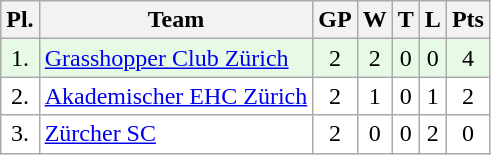<table class="wikitable">
<tr>
<th>Pl.</th>
<th>Team</th>
<th>GP</th>
<th>W</th>
<th>T</th>
<th>L</th>
<th>Pts</th>
</tr>
<tr align="center " bgcolor="#e6fae6">
<td>1.</td>
<td align="left"><a href='#'>Grasshopper Club Zürich</a></td>
<td>2</td>
<td>2</td>
<td>0</td>
<td>0</td>
<td>4</td>
</tr>
<tr align="center "  bgcolor="#FFFFFF">
<td>2.</td>
<td align="left"><a href='#'>Akademischer EHC Zürich</a></td>
<td>2</td>
<td>1</td>
<td>0</td>
<td>1</td>
<td>2</td>
</tr>
<tr align="center " bgcolor="#FFFFFF">
<td>3.</td>
<td align="left"><a href='#'>Zürcher SC</a></td>
<td>2</td>
<td>0</td>
<td>0</td>
<td>2</td>
<td>0</td>
</tr>
</table>
